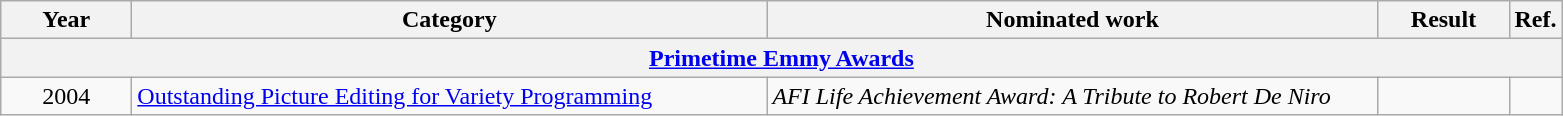<table class=wikitable>
<tr>
<th scope="col" style="width:5em;">Year</th>
<th scope="col" style="width:26em;">Category</th>
<th scope="col" style="width:25em;">Nominated work</th>
<th scope="col" style="width:5em;">Result</th>
<th>Ref.</th>
</tr>
<tr>
<th colspan="5"><a href='#'>Primetime Emmy Awards</a></th>
</tr>
<tr>
<td style="text-align:center;">2004</td>
<td><a href='#'>Outstanding Picture Editing for Variety Programming</a></td>
<td><em>AFI Life Achievement Award: A Tribute to Robert De Niro</em></td>
<td></td>
<td style="text-align:center;"></td>
</tr>
</table>
